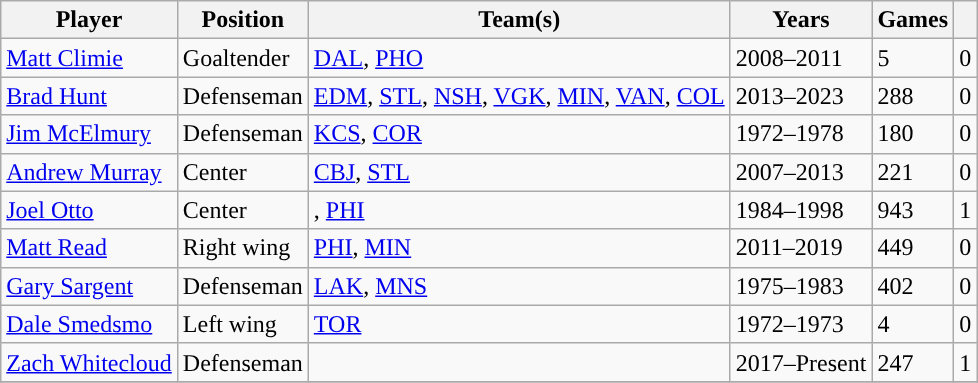<table class="wikitable sortable">
<tr>
<th>Player</th>
<th>Position</th>
<th>Team(s)</th>
<th>Years</th>
<th>Games</th>
<th><a href='#'></a></th>
</tr>
<tr>
<td><a href='#'>Matt Climie</a></td>
<td>Goaltender</td>
<td><a href='#'>DAL</a>, <a href='#'>PHO</a></td>
<td>2008–2011</td>
<td>5</td>
<td>0</td>
</tr>
<tr>
<td><a href='#'>Brad Hunt</a></td>
<td>Defenseman</td>
<td><a href='#'>EDM</a>, <a href='#'>STL</a>, <a href='#'>NSH</a>, <a href='#'>VGK</a>, <a href='#'>MIN</a>, <a href='#'>VAN</a>, <a href='#'>COL</a></td>
<td>2013–2023</td>
<td>288</td>
<td>0</td>
</tr>
<tr>
<td><a href='#'>Jim McElmury</a></td>
<td>Defenseman</td>
<td><a href='#'>KCS</a>, <a href='#'>COR</a></td>
<td>1972–1978</td>
<td>180</td>
<td>0</td>
</tr>
<tr>
<td><a href='#'>Andrew Murray</a></td>
<td>Center</td>
<td><a href='#'>CBJ</a>, <a href='#'>STL</a></td>
<td>2007–2013</td>
<td>221</td>
<td>0</td>
</tr>
<tr>
<td><a href='#'>Joel Otto</a></td>
<td>Center</td>
<td><span><strong></strong></span>, <a href='#'>PHI</a></td>
<td>1984–1998</td>
<td>943</td>
<td>1</td>
</tr>
<tr>
<td><a href='#'>Matt Read</a></td>
<td>Right wing</td>
<td><a href='#'>PHI</a>, <a href='#'>MIN</a></td>
<td>2011–2019</td>
<td>449</td>
<td>0</td>
</tr>
<tr>
<td><a href='#'>Gary Sargent</a></td>
<td>Defenseman</td>
<td><a href='#'>LAK</a>, <a href='#'>MNS</a></td>
<td>1975–1983</td>
<td>402</td>
<td>0</td>
</tr>
<tr>
<td><a href='#'>Dale Smedsmo</a></td>
<td>Left wing</td>
<td><a href='#'>TOR</a></td>
<td>1972–1973</td>
<td>4</td>
<td>0</td>
</tr>
<tr>
<td><a href='#'>Zach Whitecloud</a></td>
<td>Defenseman</td>
<td><span><strong></strong></span></td>
<td>2017–Present</td>
<td>247</td>
<td>1</td>
</tr>
<tr>
</tr>
</table>
